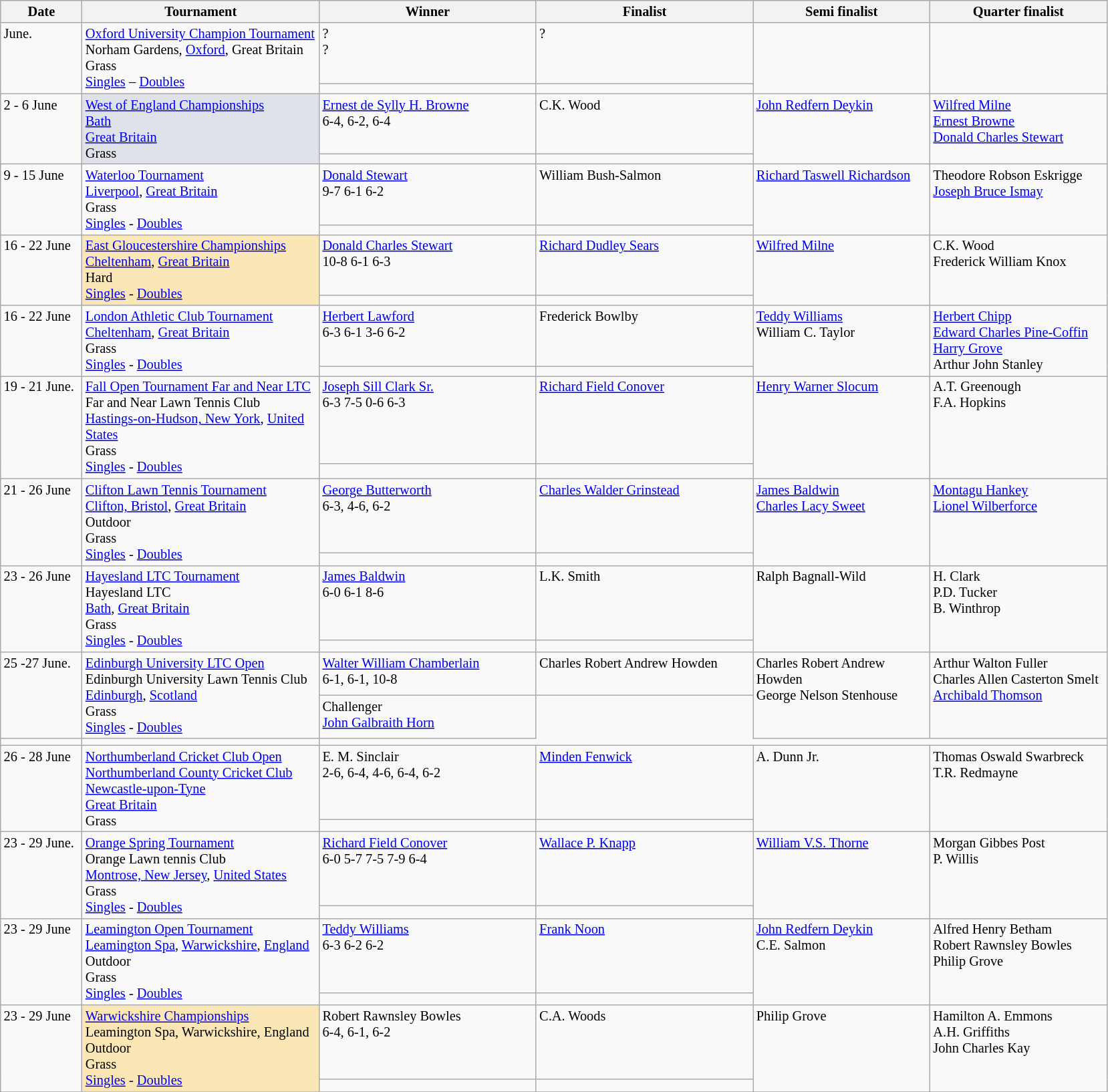<table class="wikitable" style="font-size:85%;">
<tr>
<th width="75">Date</th>
<th style="width:230px;">Tournament</th>
<th style="width:210px;">Winner</th>
<th style="width:210px;">Finalist</th>
<th style="width:170px;">Semi finalist</th>
<th style="width:170px;">Quarter finalist</th>
</tr>
<tr valign=top>
<td rowspan=2>June.</td>
<td rowspan=2><a href='#'>Oxford University Champion Tournament</a><br>Norham Gardens, <a href='#'>Oxford</a>, Great Britain<br>Grass<br><a href='#'>Singles</a> – <a href='#'>Doubles</a></td>
<td>?<br>?</td>
<td>?</td>
<td rowspan=2></td>
<td rowspan=2></td>
</tr>
<tr valign=top>
<td></td>
<td></td>
</tr>
<tr valign=top>
<td rowspan=2>2 - 6 June</td>
<td style="background:#dfe2e9" rowspan=2><a href='#'>West of England Championships</a><br><a href='#'>Bath</a><br><a href='#'>Great Britain</a><br>Grass</td>
<td> <a href='#'>Ernest de Sylly H. Browne</a><br>6-4, 6-2, 6-4</td>
<td> C.K. Wood</td>
<td rowspan=2> <a href='#'>John Redfern Deykin</a></td>
<td rowspan=2> <a href='#'>Wilfred Milne</a><br> <a href='#'>Ernest Browne</a> <br> <a href='#'>Donald Charles Stewart</a></td>
</tr>
<tr valign=top>
<td></td>
<td></td>
</tr>
<tr valign=top>
<td rowspan=2>9 - 15 June</td>
<td rowspan=2><a href='#'>Waterloo Tournament</a><br><a href='#'>Liverpool</a>, <a href='#'>Great Britain</a><br>Grass<br><a href='#'>Singles</a> - <a href='#'>Doubles</a></td>
<td> <a href='#'>Donald Stewart</a>  <br>9-7 6-1 6-2</td>
<td> William Bush-Salmon</td>
<td rowspan=2> <a href='#'>Richard Taswell Richardson</a></td>
<td rowspan=2> Theodore Robson Eskrigge <br> <a href='#'>Joseph Bruce Ismay</a></td>
</tr>
<tr valign=top>
<td></td>
<td></td>
</tr>
<tr valign=top>
<td rowspan=2>16 - 22 June</td>
<td style="background:#fae7b5" rowspan=2><a href='#'>East Gloucestershire Championships</a>  <br><a href='#'>Cheltenham</a>, <a href='#'>Great Britain</a><br>Hard <br><a href='#'>Singles</a> - <a href='#'>Doubles</a></td>
<td> <a href='#'>Donald Charles Stewart</a><br>10-8 6-1 6-3</td>
<td> <a href='#'>Richard Dudley Sears</a></td>
<td rowspan=2> <a href='#'>Wilfred Milne</a></td>
<td rowspan=2> C.K. Wood <br> Frederick William Knox</td>
</tr>
<tr valign=top>
<td></td>
<td></td>
</tr>
<tr valign=top>
<td rowspan=2>16 - 22 June</td>
<td rowspan=2><a href='#'>London Athletic Club Tournament</a>  <br><a href='#'>Cheltenham</a>, <a href='#'>Great Britain</a><br>Grass<br><a href='#'>Singles</a> - <a href='#'>Doubles</a></td>
<td> <a href='#'>Herbert Lawford</a><br>6-3 6-1 3-6 6-2</td>
<td> Frederick Bowlby</td>
<td rowspan=2> <a href='#'>Teddy Williams</a><br> William C. Taylor</td>
<td rowspan=2> <a href='#'>Herbert Chipp</a> <br> <a href='#'>Edward Charles Pine-Coffin</a><br> <a href='#'>Harry Grove</a><br> Arthur John Stanley</td>
</tr>
<tr valign=top>
<td></td>
<td></td>
</tr>
<tr valign=top>
<td rowspan=2>19 - 21 June.</td>
<td rowspan=2><a href='#'>Fall Open Tournament Far and Near LTC</a> <br>Far and Near Lawn Tennis Club <br> <a href='#'>Hastings-on-Hudson, New York</a>, <a href='#'>United States</a><br>Grass<br><a href='#'>Singles</a> - <a href='#'>Doubles</a></td>
<td> <a href='#'>Joseph Sill Clark Sr.</a><br>6-3 7-5 0-6 6-3</td>
<td> <a href='#'>Richard Field Conover</a></td>
<td rowspan=2> <a href='#'>Henry Warner Slocum</a></td>
<td rowspan=2> A.T. Greenough<br> F.A. Hopkins<br></td>
</tr>
<tr valign=top>
<td></td>
<td></td>
</tr>
<tr valign=top>
<td rowspan=2>21 - 26 June</td>
<td rowspan=2><a href='#'>Clifton Lawn Tennis Tournament</a><br> <a href='#'>Clifton, Bristol</a>, <a href='#'>Great Britain</a><br>Outdoor<br>Grass<br><a href='#'>Singles</a> - <a href='#'>Doubles</a></td>
<td> <a href='#'>George Butterworth</a><br>6-3, 4-6, 6-2</td>
<td> <a href='#'>Charles Walder Grinstead</a></td>
<td rowspan=2> <a href='#'>James Baldwin</a><br> <a href='#'>Charles Lacy Sweet</a></td>
<td rowspan=2>  <a href='#'>Montagu Hankey</a> <br> <a href='#'>Lionel Wilberforce</a></td>
</tr>
<tr valign=top>
<td></td>
<td></td>
</tr>
<tr valign=top>
<td rowspan=2>23 - 26 June</td>
<td rowspan=2><a href='#'>Hayesland LTC Tournament</a>  <br>Hayesland LTC<br><a href='#'>Bath</a>, <a href='#'>Great Britain</a><br>Grass<br><a href='#'>Singles</a> - <a href='#'>Doubles</a></td>
<td>  <a href='#'>James Baldwin</a><br>6-0 6-1 8-6</td>
<td> L.K. Smith</td>
<td rowspan=2> Ralph Bagnall-Wild</td>
<td rowspan=2> H. Clark<br> P.D. Tucker<br> B. Winthrop</td>
</tr>
<tr valign=top>
<td></td>
<td></td>
</tr>
<tr valign=top>
<td rowspan=2>25 -27 June.</td>
<td rowspan=2><a href='#'>Edinburgh University LTC Open</a> <br>Edinburgh University Lawn Tennis Club<br><a href='#'>Edinburgh</a>, <a href='#'>Scotland</a><br>Grass <br><a href='#'>Singles</a> - <a href='#'>Doubles</a></td>
<td> <a href='#'>Walter William Chamberlain</a><br>6-1, 6-1, 10-8</td>
<td> Charles Robert Andrew Howden</td>
<td rowspan=2> Charles Robert Andrew Howden<br> George Nelson Stenhouse</td>
<td rowspan=2> Arthur Walton Fuller<br> Charles Allen Casterton Smelt<br> <a href='#'>Archibald Thomson</a></td>
</tr>
<tr valign=top>
<td>Challenger<br> <a href='#'>John Galbraith Horn</a></td>
</tr>
<tr valign=top>
<td></td>
<td></td>
</tr>
<tr valign=top>
<td rowspan=2>26 - 28 June</td>
<td rowspan=2><a href='#'>Northumberland Cricket Club Open</a><br><a href='#'>Northumberland County Cricket Club</a><br><a href='#'>Newcastle-upon-Tyne</a><br> <a href='#'>Great Britain</a><br>Grass</td>
<td> E. M. Sinclair<br>2-6, 6-4, 4-6, 6-4, 6-2</td>
<td> <a href='#'>Minden Fenwick</a></td>
<td rowspan=2> A. Dunn Jr.</td>
<td rowspan=2> Thomas Oswald Swarbreck<br> T.R. Redmayne</td>
</tr>
<tr valign=top>
<td></td>
<td></td>
</tr>
<tr valign=top>
<td rowspan=2>23 - 29 June.</td>
<td rowspan=2><a href='#'>Orange Spring Tournament</a><br>Orange Lawn tennis Club<br><a href='#'>Montrose, New Jersey</a>, <a href='#'>United States</a><br>Grass<br><a href='#'>Singles</a> - <a href='#'>Doubles</a></td>
<td> <a href='#'>Richard Field Conover</a><br> 6-0 5-7 7-5 7-9 6-4</td>
<td> <a href='#'>Wallace P. Knapp</a></td>
<td rowspan=2> <a href='#'>William V.S. Thorne</a></td>
<td rowspan=2> Morgan Gibbes Post<br> P. Willis</td>
</tr>
<tr valign=top>
<td></td>
<td></td>
</tr>
<tr valign=top>
<td rowspan=2>23 - 29 June</td>
<td rowspan=2><a href='#'>Leamington Open Tournament</a><br><a href='#'>Leamington Spa</a>, <a href='#'>Warwickshire</a>, <a href='#'>England</a><br>Outdoor<br>Grass<br><a href='#'>Singles</a> - <a href='#'>Doubles</a></td>
<td> <a href='#'>Teddy Williams</a><br> 6-3 6-2 6-2</td>
<td> <a href='#'>Frank Noon</a></td>
<td rowspan=2> <a href='#'>John Redfern Deykin</a> <br> C.E. Salmon</td>
<td rowspan=2> Alfred Henry Betham<br> Robert Rawnsley Bowles<br> Philip Grove</td>
</tr>
<tr valign=top>
<td></td>
<td></td>
</tr>
<tr valign=top>
<td rowspan=2>23 - 29 June</td>
<td style="background:#fae7b5"  rowspan=2><a href='#'>Warwickshire Championships</a><br>Leamington Spa, Warwickshire, England<br>Outdoor<br>Grass<br><a href='#'>Singles</a> - <a href='#'>Doubles</a></td>
<td> Robert Rawnsley Bowles<br> 6-4, 6-1, 6-2</td>
<td> C.A. Woods</td>
<td rowspan=2> Philip Grove</td>
<td rowspan=2> Hamilton A. Emmons <br> A.H. Griffiths <br> John Charles Kay</td>
</tr>
<tr valign=top>
<td></td>
<td></td>
</tr>
<tr valign=top>
</tr>
</table>
